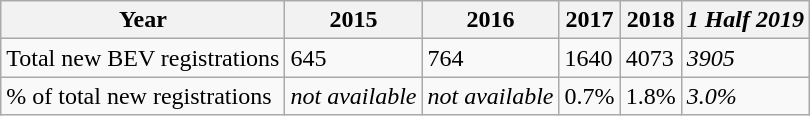<table class="wikitable">
<tr>
<th>Year</th>
<th>2015</th>
<th>2016</th>
<th>2017</th>
<th>2018</th>
<th><em>1 Half 2019</em></th>
</tr>
<tr>
<td>Total new BEV registrations</td>
<td>645</td>
<td>764</td>
<td>1640</td>
<td>4073</td>
<td><em>3905</em></td>
</tr>
<tr>
<td>% of total new registrations</td>
<td><em>not available</em></td>
<td><em>not available</em></td>
<td>0.7%</td>
<td>1.8%</td>
<td><em>3.0%</em></td>
</tr>
</table>
